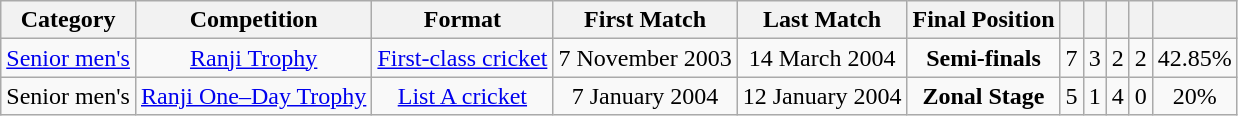<table class="wikitable sortable" style="text-align: center;">
<tr>
<th class="unsortable">Category</th>
<th>Competition</th>
<th>Format</th>
<th>First Match</th>
<th>Last Match</th>
<th>Final Position</th>
<th></th>
<th></th>
<th></th>
<th></th>
<th></th>
</tr>
<tr>
<td><a href='#'>Senior men's</a></td>
<td><a href='#'>Ranji Trophy</a></td>
<td><a href='#'>First-class cricket</a></td>
<td>7 November 2003</td>
<td>14 March 2004</td>
<td><strong>Semi-finals</strong></td>
<td>7</td>
<td>3</td>
<td>2</td>
<td>2</td>
<td>42.85%</td>
</tr>
<tr>
<td>Senior men's</td>
<td><a href='#'>Ranji One–Day Trophy</a></td>
<td><a href='#'>List A cricket</a></td>
<td>7 January 2004</td>
<td>12 January 2004</td>
<td><strong>Zonal Stage</strong></td>
<td>5</td>
<td>1</td>
<td>4</td>
<td>0</td>
<td>20%</td>
</tr>
</table>
